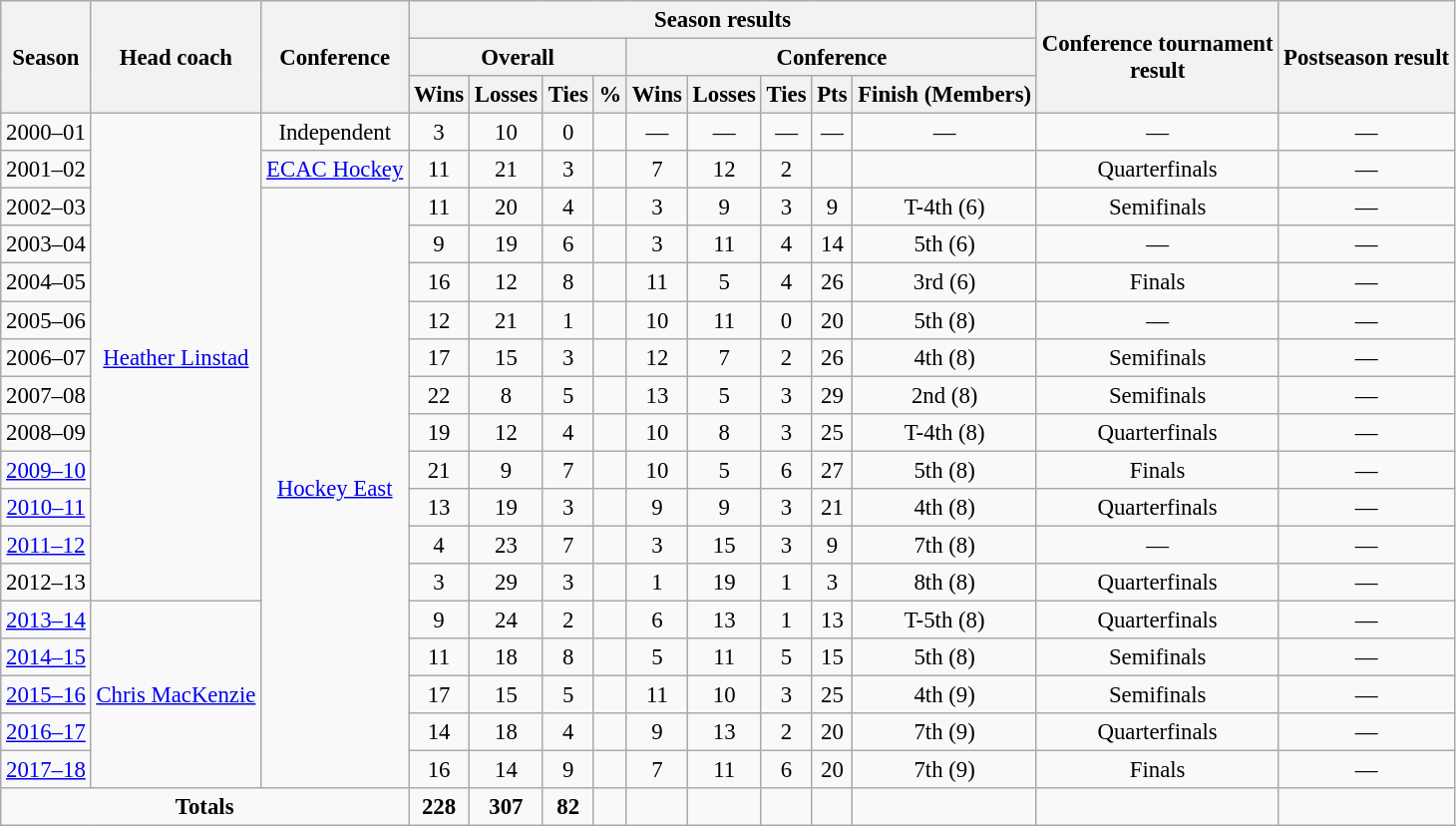<table class="wikitable" style="font-size: 95%; text-align:center;">
<tr>
<th rowspan="3">Season</th>
<th rowspan="3">Head coach</th>
<th rowspan="3">Conference</th>
<th colspan="9">Season results</th>
<th rowspan="3">Conference tournament<br>result<br></th>
<th rowspan="3">Postseason result<br></th>
</tr>
<tr>
<th colspan="4">Overall</th>
<th colspan="5">Conference</th>
</tr>
<tr>
<th>Wins</th>
<th>Losses</th>
<th>Ties</th>
<th>%</th>
<th>Wins</th>
<th>Losses</th>
<th>Ties</th>
<th>Pts</th>
<th>Finish (Members)</th>
</tr>
<tr>
<td>2000–01</td>
<td rowspan=13><a href='#'>Heather Linstad</a></td>
<td>Independent</td>
<td>3</td>
<td>10</td>
<td>0</td>
<td></td>
<td>—</td>
<td>—</td>
<td>—</td>
<td>—</td>
<td>—</td>
<td>—</td>
<td>—</td>
</tr>
<tr>
<td>2001–02</td>
<td><a href='#'>ECAC Hockey</a></td>
<td>11</td>
<td>21</td>
<td>3</td>
<td></td>
<td>7</td>
<td>12</td>
<td>2</td>
<td></td>
<td></td>
<td>Quarterfinals</td>
<td>—</td>
</tr>
<tr>
<td>2002–03</td>
<td rowspan=16><a href='#'>Hockey East</a></td>
<td>11</td>
<td>20</td>
<td>4</td>
<td></td>
<td>3</td>
<td>9</td>
<td>3</td>
<td>9</td>
<td>T-4th (6)</td>
<td>Semifinals</td>
<td>—</td>
</tr>
<tr>
<td>2003–04</td>
<td>9</td>
<td>19</td>
<td>6</td>
<td></td>
<td>3</td>
<td>11</td>
<td>4</td>
<td>14</td>
<td>5th (6)</td>
<td>—</td>
<td>—</td>
</tr>
<tr>
<td>2004–05</td>
<td>16</td>
<td>12</td>
<td>8</td>
<td></td>
<td>11</td>
<td>5</td>
<td>4</td>
<td>26</td>
<td>3rd (6)</td>
<td>Finals</td>
<td>—</td>
</tr>
<tr>
<td>2005–06</td>
<td>12</td>
<td>21</td>
<td>1</td>
<td></td>
<td>10</td>
<td>11</td>
<td>0</td>
<td>20</td>
<td>5th (8)</td>
<td>—</td>
<td>—</td>
</tr>
<tr>
<td>2006–07</td>
<td>17</td>
<td>15</td>
<td>3</td>
<td></td>
<td>12</td>
<td>7</td>
<td>2</td>
<td>26</td>
<td>4th (8)</td>
<td>Semifinals</td>
<td>—</td>
</tr>
<tr>
<td>2007–08</td>
<td>22</td>
<td>8</td>
<td>5</td>
<td></td>
<td>13</td>
<td>5</td>
<td>3</td>
<td>29</td>
<td>2nd (8)</td>
<td>Semifinals</td>
<td>—</td>
</tr>
<tr>
<td>2008–09</td>
<td>19</td>
<td>12</td>
<td>4</td>
<td></td>
<td>10</td>
<td>8</td>
<td>3</td>
<td>25</td>
<td>T-4th (8)</td>
<td>Quarterfinals</td>
<td>—</td>
</tr>
<tr>
<td><a href='#'>2009–10</a></td>
<td>21</td>
<td>9</td>
<td>7</td>
<td></td>
<td>10</td>
<td>5</td>
<td>6</td>
<td>27</td>
<td>5th (8)</td>
<td>Finals</td>
<td>—</td>
</tr>
<tr>
<td><a href='#'>2010–11</a></td>
<td>13</td>
<td>19</td>
<td>3</td>
<td></td>
<td>9</td>
<td>9</td>
<td>3</td>
<td>21</td>
<td>4th (8)</td>
<td>Quarterfinals</td>
<td>—</td>
</tr>
<tr>
<td><a href='#'>2011–12</a></td>
<td>4</td>
<td>23</td>
<td>7</td>
<td></td>
<td>3</td>
<td>15</td>
<td>3</td>
<td>9</td>
<td>7th (8)</td>
<td>—</td>
<td>—</td>
</tr>
<tr>
<td>2012–13</td>
<td>3</td>
<td>29</td>
<td>3</td>
<td></td>
<td>1</td>
<td>19</td>
<td>1</td>
<td>3</td>
<td>8th (8)</td>
<td>Quarterfinals</td>
<td>—</td>
</tr>
<tr>
<td><a href='#'>2013–14</a></td>
<td rowspan=5><a href='#'>Chris MacKenzie</a></td>
<td>9</td>
<td>24</td>
<td>2</td>
<td></td>
<td>6</td>
<td>13</td>
<td>1</td>
<td>13</td>
<td>T-5th (8)</td>
<td>Quarterfinals</td>
<td>—</td>
</tr>
<tr>
<td><a href='#'>2014–15</a></td>
<td>11</td>
<td>18</td>
<td>8</td>
<td></td>
<td>5</td>
<td>11</td>
<td>5</td>
<td>15</td>
<td>5th (8)</td>
<td>Semifinals</td>
<td>—</td>
</tr>
<tr>
<td><a href='#'>2015–16</a></td>
<td>17</td>
<td>15</td>
<td>5</td>
<td></td>
<td>11</td>
<td>10</td>
<td>3</td>
<td>25</td>
<td>4th (9)</td>
<td>Semifinals</td>
<td>—</td>
</tr>
<tr>
<td><a href='#'>2016–17</a></td>
<td>14</td>
<td>18</td>
<td>4</td>
<td></td>
<td>9</td>
<td>13</td>
<td>2</td>
<td>20</td>
<td>7th (9)</td>
<td>Quarterfinals</td>
<td>—</td>
</tr>
<tr>
<td><a href='#'>2017–18</a></td>
<td>16</td>
<td>14</td>
<td>9</td>
<td></td>
<td>7</td>
<td>11</td>
<td>6</td>
<td>20</td>
<td>7th (9)</td>
<td>Finals</td>
<td>—</td>
</tr>
<tr>
<td colspan="3"><strong>Totals</strong></td>
<td><strong>228</strong></td>
<td><strong>307</strong></td>
<td><strong>82</strong></td>
<td><strong></strong></td>
<td></td>
<td></td>
<td></td>
<td></td>
<td></td>
<td></td>
<td></td>
</tr>
</table>
